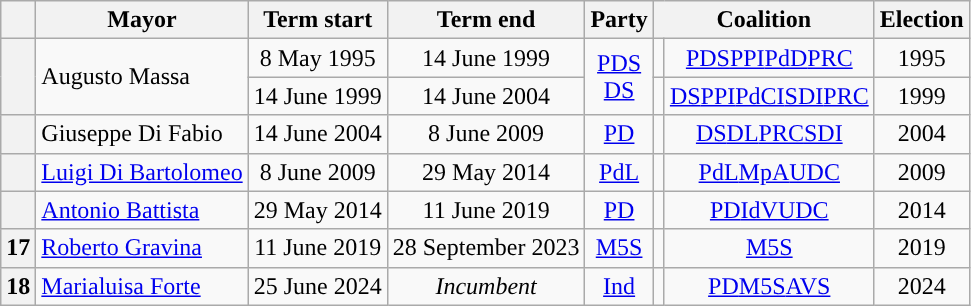<table class="wikitable">
<tr>
<th class=unsortable> </th>
<th>Mayor</th>
<th>Term start</th>
<th>Term end</th>
<th>Party</th>
<th colspan="2">Coalition</th>
<th>Election</th>
</tr>
<tr>
<th rowspan=2 style="background:"></th>
<td rowspan=2>Augusto Massa</td>
<td align=center>8 May 1995</td>
<td align=center>14 June 1999</td>
<td align=center rowspan=2><a href='#'>PDS</a><br><a href='#'>DS</a></td>
<td style="background:"></td>
<td align=center><a href='#'>PDS</a><a href='#'>PPI</a><a href='#'>PdD</a><a href='#'>PRC</a></td>
<td align=center>1995</td>
</tr>
<tr>
<td align=center>14 June 1999</td>
<td align=center>14 June 2004</td>
<td style="background:"></td>
<td align=center><a href='#'>DS</a><a href='#'>PPI</a><a href='#'>PdCI</a><a href='#'>SDI</a><a href='#'>PRC</a></td>
<td align=center>1999</td>
</tr>
<tr>
<th style="background:"></th>
<td>Giuseppe Di Fabio</td>
<td align=center>14 June 2004</td>
<td align=center>8 June 2009</td>
<td align=center><a href='#'>PD</a></td>
<td style="background:"></td>
<td align=center><a href='#'>DS</a><a href='#'>DL</a><a href='#'>PRC</a><a href='#'>SDI</a></td>
<td align=center>2004</td>
</tr>
<tr>
<th style="background:"></th>
<td><a href='#'>Luigi Di Bartolomeo</a></td>
<td align=center>8 June 2009</td>
<td align=center>29 May 2014</td>
<td align=center><a href='#'>PdL</a></td>
<td style="background:"></td>
<td align=center><a href='#'>PdL</a><a href='#'>MpA</a><a href='#'>UDC</a></td>
<td align=center>2009</td>
</tr>
<tr>
<th style="background:"></th>
<td><a href='#'>Antonio Battista</a></td>
<td align=center>29 May 2014</td>
<td align=center>11 June 2019</td>
<td align=center><a href='#'>PD</a></td>
<td style="background:"></td>
<td align=center><a href='#'>PD</a><a href='#'>IdV</a><a href='#'>UDC</a></td>
<td align=center>2014</td>
</tr>
<tr>
<th style="background:"><strong>17</strong></th>
<td><a href='#'>Roberto Gravina</a></td>
<td align=center>11 June 2019</td>
<td align=center>28 September 2023</td>
<td align=center><a href='#'>M5S</a></td>
<td style="background:"></td>
<td align=center><a href='#'>M5S</a></td>
<td align=center>2019</td>
</tr>
<tr>
<th style="background:"><strong>18</strong></th>
<td><a href='#'>Marialuisa Forte</a></td>
<td align=center>25 June 2024</td>
<td align=center><em>Incumbent</em></td>
<td align=center><a href='#'>Ind</a></td>
<td style="background:"></td>
<td align=center><a href='#'>PD</a><a href='#'>M5S</a><a href='#'>AVS</a></td>
<td align=center>2024</td>
</tr>
</table>
